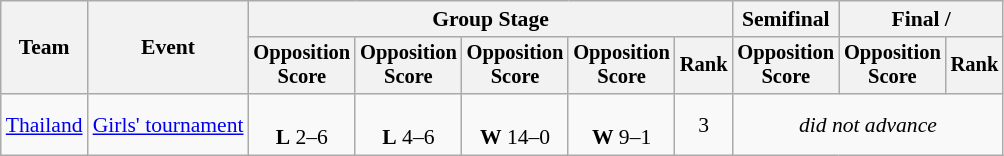<table class=wikitable style=font-size:90%;text-align:center>
<tr>
<th rowspan=2>Team</th>
<th rowspan=2>Event</th>
<th colspan=5>Group Stage</th>
<th>Semifinal</th>
<th colspan=2>Final / </th>
</tr>
<tr style=font-size:95%>
<th>Opposition<br>Score</th>
<th>Opposition<br>Score</th>
<th>Opposition<br>Score</th>
<th>Opposition<br>Score</th>
<th>Rank</th>
<th>Opposition<br>Score</th>
<th>Opposition<br>Score</th>
<th>Rank</th>
</tr>
<tr>
<td align=left><a href='#'>Thailand</a></td>
<td align=left><a href='#'>Girls' tournament</a></td>
<td><br><strong>L</strong> 2–6</td>
<td><br><strong>L</strong> 4–6</td>
<td><br><strong>W</strong> 14–0</td>
<td><br><strong>W</strong> 9–1</td>
<td>3</td>
<td colspan=3><em>did not advance</em></td>
</tr>
</table>
